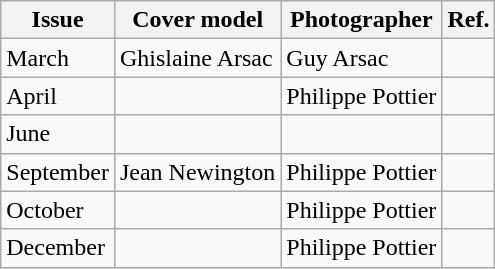<table class="wikitable">
<tr>
<th>Issue</th>
<th>Cover model</th>
<th>Photographer</th>
<th>Ref.</th>
</tr>
<tr>
<td>March</td>
<td>Ghislaine Arsac</td>
<td>Guy Arsac</td>
<td></td>
</tr>
<tr>
<td>April</td>
<td></td>
<td>Philippe Pottier</td>
<td></td>
</tr>
<tr>
<td>June</td>
<td></td>
<td></td>
<td></td>
</tr>
<tr>
<td>September</td>
<td>Jean Newington</td>
<td>Philippe Pottier</td>
<td></td>
</tr>
<tr>
<td>October</td>
<td></td>
<td>Philippe Pottier</td>
<td></td>
</tr>
<tr>
<td>December</td>
<td></td>
<td>Philippe Pottier</td>
<td></td>
</tr>
</table>
